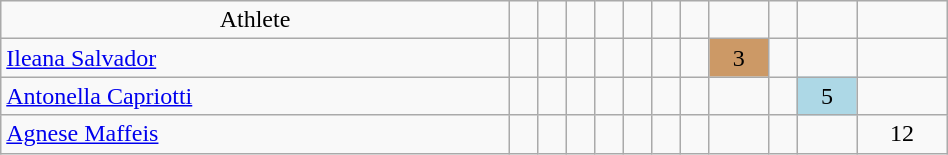<table class="wikitable" style="text-align: center; font-size:100%" width=50%">
<tr>
<td>Athlete</td>
<td></td>
<td></td>
<td></td>
<td></td>
<td></td>
<td></td>
<td></td>
<td></td>
<td></td>
<td></td>
<td></td>
</tr>
<tr>
<td align=left><a href='#'>Ileana Salvador</a></td>
<td></td>
<td></td>
<td></td>
<td></td>
<td></td>
<td></td>
<td></td>
<td bgcolor=cc9966>3</td>
<td></td>
<td></td>
<td></td>
</tr>
<tr>
<td align=left><a href='#'>Antonella Capriotti</a></td>
<td></td>
<td></td>
<td></td>
<td></td>
<td></td>
<td></td>
<td></td>
<td></td>
<td></td>
<td bgcolor=lightblue>5</td>
<td></td>
</tr>
<tr>
<td align=left><a href='#'>Agnese Maffeis</a></td>
<td></td>
<td></td>
<td></td>
<td></td>
<td></td>
<td></td>
<td></td>
<td></td>
<td></td>
<td></td>
<td>12</td>
</tr>
</table>
